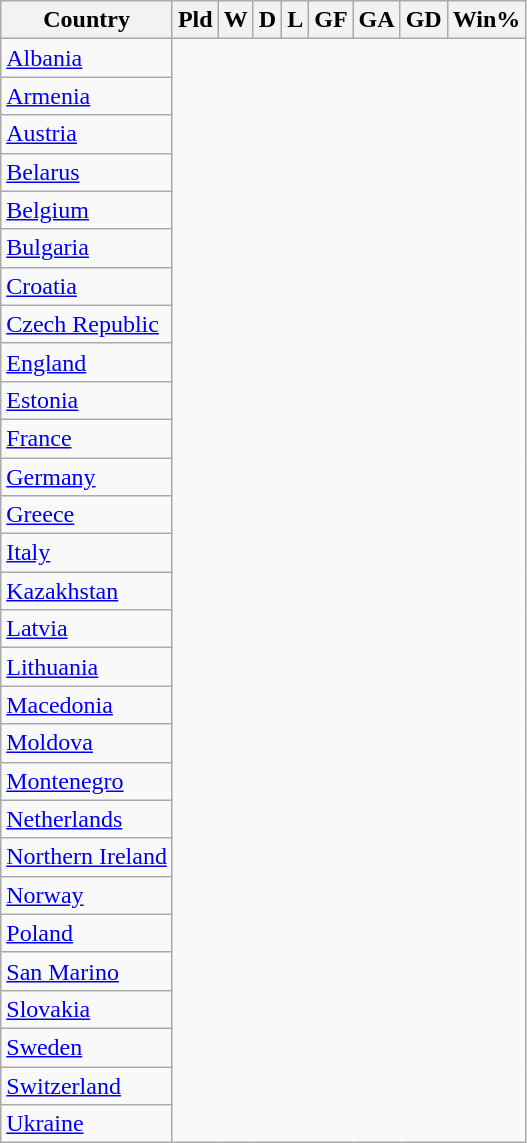<table class="wikitable sortable" style="text-align:center">
<tr>
<th>Country</th>
<th>Pld</th>
<th>W</th>
<th>D</th>
<th>L</th>
<th>GF</th>
<th>GA</th>
<th>GD</th>
<th>Win%</th>
</tr>
<tr>
<td align=left> <a href='#'>Albania</a><br></td>
</tr>
<tr>
<td align=left> <a href='#'>Armenia</a><br></td>
</tr>
<tr>
<td align=left> <a href='#'>Austria</a><br></td>
</tr>
<tr>
<td align=left> <a href='#'>Belarus</a><br></td>
</tr>
<tr>
<td align=left> <a href='#'>Belgium</a><br></td>
</tr>
<tr>
<td align=left> <a href='#'>Bulgaria</a><br></td>
</tr>
<tr>
<td align=left> <a href='#'>Croatia</a><br></td>
</tr>
<tr>
<td align=left> <a href='#'>Czech Republic</a><br></td>
</tr>
<tr>
<td align=left> <a href='#'>England</a><br></td>
</tr>
<tr>
<td align=left> <a href='#'>Estonia</a><br></td>
</tr>
<tr>
<td align=left> <a href='#'>France</a><br></td>
</tr>
<tr>
<td align=left> <a href='#'>Germany</a><br></td>
</tr>
<tr>
<td align=left> <a href='#'>Greece</a><br></td>
</tr>
<tr>
<td align=left> <a href='#'>Italy</a><br></td>
</tr>
<tr>
<td align=left> <a href='#'>Kazakhstan</a><br></td>
</tr>
<tr>
<td align=left> <a href='#'>Latvia</a><br></td>
</tr>
<tr>
<td align=left> <a href='#'>Lithuania</a><br></td>
</tr>
<tr>
<td align=left> <a href='#'>Macedonia</a><br></td>
</tr>
<tr>
<td align=left> <a href='#'>Moldova</a><br></td>
</tr>
<tr>
<td align=left> <a href='#'>Montenegro</a><br></td>
</tr>
<tr>
<td align=left> <a href='#'>Netherlands</a><br></td>
</tr>
<tr>
<td align=left> <a href='#'>Northern Ireland</a><br></td>
</tr>
<tr>
<td align=left> <a href='#'>Norway</a><br></td>
</tr>
<tr>
<td align=left> <a href='#'>Poland</a><br></td>
</tr>
<tr>
<td align=left> <a href='#'>San Marino</a><br></td>
</tr>
<tr>
<td align=left> <a href='#'>Slovakia</a><br></td>
</tr>
<tr>
<td align=left> <a href='#'>Sweden</a><br></td>
</tr>
<tr>
<td align=left> <a href='#'>Switzerland</a><br></td>
</tr>
<tr>
<td align=left> <a href='#'>Ukraine</a><br></td>
</tr>
</table>
